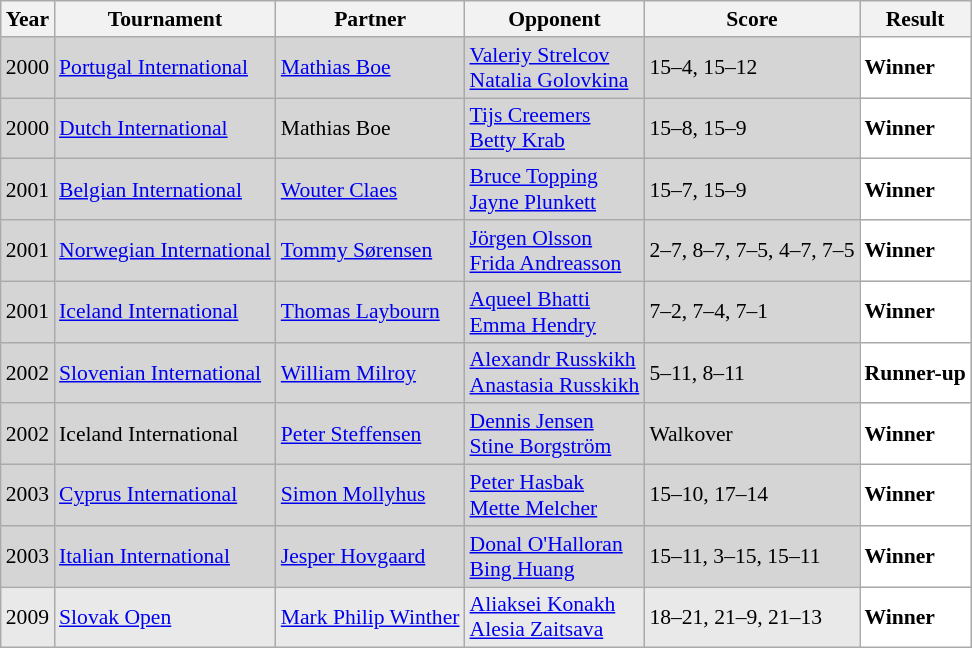<table class="sortable wikitable" style="font-size: 90%;">
<tr>
<th>Year</th>
<th>Tournament</th>
<th>Partner</th>
<th>Opponent</th>
<th>Score</th>
<th>Result</th>
</tr>
<tr style="background:#D5D5D5">
<td align="center">2000</td>
<td align="left"><a href='#'>Portugal International</a></td>
<td align="left"> <a href='#'>Mathias Boe</a></td>
<td align="left"> <a href='#'>Valeriy Strelcov</a> <br>  <a href='#'>Natalia Golovkina</a></td>
<td align="left">15–4, 15–12</td>
<td style="text-align:left; background:white"> <strong>Winner</strong></td>
</tr>
<tr style="background:#D5D5D5">
<td align="center">2000</td>
<td align="left"><a href='#'>Dutch International</a></td>
<td align="left"> Mathias Boe</td>
<td align="left"> <a href='#'>Tijs Creemers</a> <br>  <a href='#'>Betty Krab</a></td>
<td align="left">15–8, 15–9</td>
<td style="text-align:left; background:white"> <strong>Winner</strong></td>
</tr>
<tr style="background:#D5D5D5">
<td align="center">2001</td>
<td align="left"><a href='#'>Belgian International</a></td>
<td align="left"> <a href='#'>Wouter Claes</a></td>
<td align="left"> <a href='#'>Bruce Topping</a> <br>  <a href='#'>Jayne Plunkett</a></td>
<td align="left">15–7, 15–9</td>
<td style="text-align:left; background:white"> <strong>Winner</strong></td>
</tr>
<tr style="background:#D5D5D5">
<td align="center">2001</td>
<td align="left"><a href='#'>Norwegian International</a></td>
<td align="left"> <a href='#'>Tommy Sørensen</a></td>
<td align="left"> <a href='#'>Jörgen Olsson</a> <br>  <a href='#'>Frida Andreasson</a></td>
<td align="left">2–7, 8–7, 7–5, 4–7, 7–5</td>
<td style="text-align:left; background:white"> <strong>Winner</strong></td>
</tr>
<tr style="background:#D5D5D5">
<td align="center">2001</td>
<td align="left"><a href='#'>Iceland International</a></td>
<td align="left"> <a href='#'>Thomas Laybourn</a></td>
<td align="left"> <a href='#'>Aqueel Bhatti</a> <br>  <a href='#'>Emma Hendry</a></td>
<td align="left">7–2, 7–4, 7–1</td>
<td style="text-align:left; background:white"> <strong>Winner</strong></td>
</tr>
<tr style="background:#D5D5D5">
<td align="center">2002</td>
<td align="left"><a href='#'>Slovenian International</a></td>
<td align="left"> <a href='#'>William Milroy</a></td>
<td align="left"> <a href='#'>Alexandr Russkikh</a> <br>  <a href='#'>Anastasia Russkikh</a></td>
<td align="left">5–11, 8–11</td>
<td style="text-align:left; background:white"> <strong>Runner-up</strong></td>
</tr>
<tr style="background:#D5D5D5">
<td align="center">2002</td>
<td align="left">Iceland International</td>
<td align="left"> <a href='#'>Peter Steffensen</a></td>
<td align="left"> <a href='#'>Dennis Jensen</a> <br>  <a href='#'>Stine Borgström</a></td>
<td align="left">Walkover</td>
<td style="text-align:left; background:white"> <strong>Winner</strong></td>
</tr>
<tr style="background:#D5D5D5">
<td align="center">2003</td>
<td align="left"><a href='#'>Cyprus International</a></td>
<td align="left"> <a href='#'>Simon Mollyhus</a></td>
<td align="left"> <a href='#'>Peter Hasbak</a> <br>  <a href='#'>Mette Melcher</a></td>
<td align="left">15–10, 17–14</td>
<td style="text-align:left; background:white"> <strong>Winner</strong></td>
</tr>
<tr style="background:#D5D5D5">
<td align="center">2003</td>
<td align="left"><a href='#'>Italian International</a></td>
<td align="left"> <a href='#'>Jesper Hovgaard</a></td>
<td align="left"> <a href='#'>Donal O'Halloran</a> <br>  <a href='#'>Bing Huang</a></td>
<td align="left">15–11, 3–15, 15–11</td>
<td style="text-align:left; background:white"> <strong>Winner</strong></td>
</tr>
<tr style="background:#E9E9E9">
<td align="center">2009</td>
<td align="left"><a href='#'>Slovak Open</a></td>
<td align="left"> <a href='#'>Mark Philip Winther</a></td>
<td align="left"> <a href='#'>Aliaksei Konakh</a> <br>  <a href='#'>Alesia Zaitsava</a></td>
<td align="left">18–21, 21–9, 21–13</td>
<td style="text-align:left; background:white"> <strong>Winner</strong></td>
</tr>
</table>
